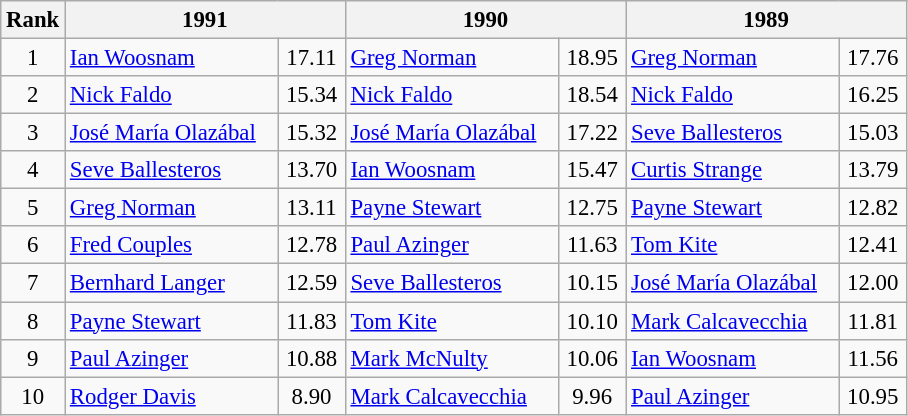<table class=wikitable style="font-size:95%;text-align:center">
<tr>
<th>Rank</th>
<th colspan=2 width="180">1991</th>
<th colspan=2 width="180">1990</th>
<th colspan=2 width="180">1989</th>
</tr>
<tr>
<td>1</td>
<td align=left><a href='#'>Ian Woosnam</a></td>
<td>17.11</td>
<td align=left><a href='#'>Greg Norman</a></td>
<td>18.95</td>
<td align=left><a href='#'>Greg Norman</a></td>
<td>17.76</td>
</tr>
<tr>
<td>2</td>
<td align=left><a href='#'>Nick Faldo</a></td>
<td>15.34</td>
<td align=left><a href='#'>Nick Faldo</a></td>
<td>18.54</td>
<td align=left><a href='#'>Nick Faldo</a></td>
<td>16.25</td>
</tr>
<tr>
<td>3</td>
<td align=left><a href='#'>José María Olazábal</a></td>
<td>15.32</td>
<td align=left><a href='#'>José María Olazábal</a></td>
<td>17.22</td>
<td align=left><a href='#'>Seve Ballesteros</a></td>
<td>15.03</td>
</tr>
<tr>
<td>4</td>
<td align=left><a href='#'>Seve Ballesteros</a></td>
<td>13.70</td>
<td align=left><a href='#'>Ian Woosnam</a></td>
<td>15.47</td>
<td align=left><a href='#'>Curtis Strange</a></td>
<td>13.79</td>
</tr>
<tr>
<td>5</td>
<td align=left><a href='#'>Greg Norman</a></td>
<td>13.11</td>
<td align=left><a href='#'>Payne Stewart</a></td>
<td>12.75</td>
<td align=left><a href='#'>Payne Stewart</a></td>
<td>12.82</td>
</tr>
<tr>
<td>6</td>
<td align=left><a href='#'>Fred Couples</a></td>
<td>12.78</td>
<td align=left><a href='#'>Paul Azinger</a></td>
<td>11.63</td>
<td align=left><a href='#'>Tom Kite</a></td>
<td>12.41</td>
</tr>
<tr>
<td>7</td>
<td align=left><a href='#'>Bernhard Langer</a></td>
<td>12.59</td>
<td align=left><a href='#'>Seve Ballesteros</a></td>
<td>10.15</td>
<td align=left><a href='#'>José María Olazábal</a></td>
<td>12.00</td>
</tr>
<tr>
<td>8</td>
<td align=left><a href='#'>Payne Stewart</a></td>
<td>11.83</td>
<td align=left><a href='#'>Tom Kite</a></td>
<td>10.10</td>
<td align=left><a href='#'>Mark Calcavecchia</a></td>
<td>11.81</td>
</tr>
<tr>
<td>9</td>
<td align=left><a href='#'>Paul Azinger</a></td>
<td>10.88</td>
<td align=left><a href='#'>Mark McNulty</a></td>
<td>10.06</td>
<td align=left><a href='#'>Ian Woosnam</a></td>
<td>11.56</td>
</tr>
<tr>
<td>10</td>
<td align=left><a href='#'>Rodger Davis</a></td>
<td>8.90</td>
<td align=left><a href='#'>Mark Calcavecchia</a></td>
<td>9.96</td>
<td align=left><a href='#'>Paul Azinger</a></td>
<td>10.95</td>
</tr>
</table>
